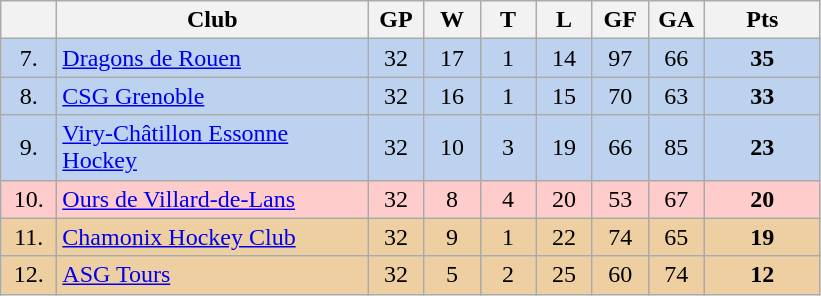<table class="wikitable">
<tr>
<th width="30"></th>
<th width="200">Club</th>
<th width="30">GP</th>
<th width="30">W</th>
<th width="30">T</th>
<th width="30">L</th>
<th width="30">GF</th>
<th width="30">GA</th>
<th width="70">Pts</th>
</tr>
<tr bgcolor="#BCD2EE" align="center">
<td>7.</td>
<td align="left"><a href='#'>Dragons de Rouen</a></td>
<td>32</td>
<td>17</td>
<td>1</td>
<td>14</td>
<td>97</td>
<td>66</td>
<td><strong>35</strong></td>
</tr>
<tr bgcolor="#BCD2EE" align="center">
<td>8.</td>
<td align="left"><a href='#'>CSG Grenoble</a></td>
<td>32</td>
<td>16</td>
<td>1</td>
<td>15</td>
<td>70</td>
<td>63</td>
<td><strong>33</strong></td>
</tr>
<tr bgcolor="#BCD2EE" align="center">
<td>9.</td>
<td align="left"><a href='#'>Viry-Châtillon Essonne Hockey&lrm;</a></td>
<td>32</td>
<td>10</td>
<td>3</td>
<td>19</td>
<td>66</td>
<td>85</td>
<td><strong>23</strong></td>
</tr>
<tr bgcolor="#FFCCCC" align="center">
<td>10.</td>
<td align="left"><a href='#'>Ours de Villard-de-Lans</a></td>
<td>32</td>
<td>8</td>
<td>4</td>
<td>20</td>
<td>53</td>
<td>67</td>
<td><strong>20</strong></td>
</tr>
<tr bgcolor="#EECFA1" align="center">
<td>11.</td>
<td align="left"><a href='#'>Chamonix Hockey Club</a></td>
<td>32</td>
<td>9</td>
<td>1</td>
<td>22</td>
<td>74</td>
<td>65</td>
<td><strong>19</strong></td>
</tr>
<tr bgcolor="#EECFA1" align="center">
<td>12.</td>
<td align="left"><a href='#'>ASG Tours</a></td>
<td>32</td>
<td>5</td>
<td>2</td>
<td>25</td>
<td>60</td>
<td>74</td>
<td><strong>12</strong></td>
</tr>
</table>
